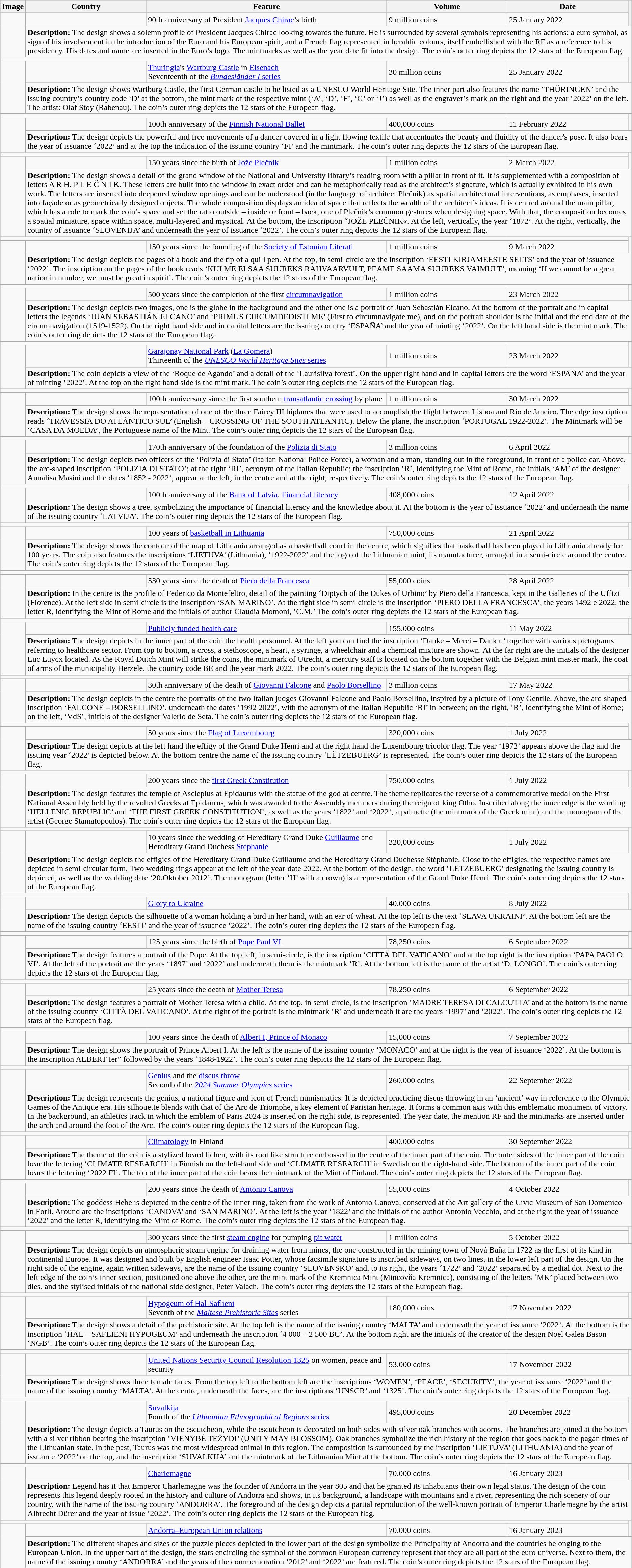<table class="wikitable">
<tr>
<th>Image</th>
<th>Country</th>
<th>Feature</th>
<th>Volume</th>
<th>Date</th>
<th rowspan="2"></th>
</tr>
<tr>
<td style="width:160px;" rowspan="2"></td>
<td style="width:20%;"></td>
<td style="width:40%;">90th anniversary of President <a href='#'>Jacques Chirac</a>’s birth</td>
<td style="width:20%;">9 million coins</td>
<td style="width:20%;">25 January 2022</td>
</tr>
<tr>
<td colspan="5"><strong>Description:</strong> The design shows a solemn profile of President Jacques Chirac looking towards the future. He is surrounded by several symbols representing his actions: a euro symbol, as sign of his involvement in the introduction of the Euro and his European spirit, and a French flag represented in heraldic colours, itself embellished with the RF as a reference to his presidency. His dates and name are inserted in the Euro’s logo. The mintmarks as well as the year date fit into the design. The coin’s outer ring depicts the 12 stars of the European flag.</td>
</tr>
<tr>
<td colspan="5"></td>
<td rowspan="2"></td>
</tr>
<tr>
<td style="width:160px;" rowspan="2"></td>
<td style="width:20%;"></td>
<td style="width:40%;"><a href='#'>Thuringia</a>'s <a href='#'>Wartburg Castle</a> in <a href='#'>Eisenach</a><br>Seventeenth of the <a href='#'><em>Bundesländer I</em> series</a></td>
<td style="width:20%;">30 million coins</td>
<td style="width:20%;">25 January 2022</td>
</tr>
<tr>
<td colspan="5"><strong>Description:</strong> The design shows Wartburg Castle, the first German castle to be listed as a UNESCO World Heritage Site. The inner part also features the name ‘THÜRINGEN’ and the issuing country’s country code ‘D’ at the bottom, the mint mark of the respective mint (‘A’, ‘D’, ‘F’, ‘G’ or ‘J’) as well as the engraver’s mark on the right and the year ‘2022’ on the left. The artist: Olaf Stoy (Rabenau). The coin’s outer ring depicts the 12 stars of the European flag.</td>
</tr>
<tr>
<td colspan="5"></td>
<td rowspan="2"></td>
</tr>
<tr>
<td style="width:160px;" rowspan="2"></td>
<td style="width:20%;"></td>
<td style="width:40%;">100th anniversary of the <a href='#'>Finnish National Ballet</a></td>
<td style="width:20%;">400,000 coins</td>
<td style="width:20%;">11 February 2022</td>
</tr>
<tr>
<td colspan="5"><strong>Description:</strong> The design depicts the powerful and free movements of a dancer covered in a light flowing textile that accentuates the beauty and fluidity of the dancer's pose. It also bears the year of issuance ‘2022’ and at the top the indication of the issuing country ‘FI’ and the mintmark. The coin’s outer ring depicts the 12 stars of the European flag.</td>
</tr>
<tr>
<td colspan="5"></td>
<td rowspan="2"></td>
</tr>
<tr>
<td style="width:160px;" rowspan="2"></td>
<td style="width:20%;"></td>
<td style="width:40%;">150 years since the birth of <a href='#'>Jože Plečnik</a></td>
<td style="width:20%;">1 million coins</td>
<td style="width:20%;">2 March 2022</td>
</tr>
<tr>
<td colspan="5"><strong>Description:</strong> The design shows a detail of the grand window of the National and University library’s reading room with a pillar in front of it. It is supplemented with a composition of letters A R H. P L E Č N I K. These letters are built into the window in exact order and can be metaphorically read as the architect’s signature, which is actually exhibited in his own work. The letters are inserted into deepened window openings and can be understood (in the language of architect Plečnik) as spatial architectural interventions, as emphases, inserted into façade or as geometrically designed objects. The whole composition displays an idea of space that reflects the wealth of the architect’s ideas. It is centred around the main pillar, which has a role to mark the coin’s space and set the ratio outside – inside or front – back, one of Plečnik’s common gestures when designing space. With that, the composition becomes a spatial miniature, space within space, multi-layered and mystical. At the bottom, the inscription “JOŽE PLEČNIK«. At the left, vertically, the year ‘1872’. At the right, vertically, the country of issuance ‘SLOVENIJA’ and underneath the year of issuance ‘2022’. The coin’s outer ring depicts the 12 stars of the European flag.</td>
</tr>
<tr>
<td colspan="5"></td>
<td rowspan="2"></td>
</tr>
<tr>
<td style="width:160px;" rowspan="2"></td>
<td style="width:20%;"></td>
<td style="width:40%;">150 years since the founding of the <a href='#'>Society of Estonian Literati</a></td>
<td style="width:20%;">1 million coins</td>
<td style="width:20%;">9 March 2022</td>
</tr>
<tr>
<td colspan="5"><strong>Description:</strong> The design depicts the pages of a book and the tip of a quill pen. At the top, in semi-circle are the inscription ‘EESTI KIRJAMEESTE SELTS’ and the year of issuance ‘2022’. The inscription on the pages of the book reads ‘KUI ME EI SAA SUUREKS RAHVAARVULT, PEAME SAAMA SUUREKS VAIMULT’, meaning ‘If we cannot be a great nation in number, we must be great in spirit’. The coin’s outer ring depicts the 12 stars of the European flag.</td>
</tr>
<tr>
<td colspan="5"></td>
<td rowspan="2"></td>
</tr>
<tr>
<td style="width:160px;" rowspan="2"></td>
<td style="width:20%;"></td>
<td style="width:40%;">500 years since the completion of the first <a href='#'>circumnavigation</a></td>
<td style="width:20%;">1 million coins</td>
<td style="width:20%;">23 March 2022</td>
</tr>
<tr>
<td colspan="5"><strong>Description:</strong> The design depicts two images, one is the globe in the background and the other one is a portrait of Juan Sebastián Elcano. At the bottom of the portrait and in capital letters the legends ‘JUAN SEBASTIÁN ELCANO’ and ‘PRIMUS CIRCUMDEDISTI ME’ (First to circumnavigate me), and on the portrait shoulder is the initial and the end date of the circumnavigation (1519-1522). On the right hand side and in capital letters are the issuing country ‘ESPAÑA’ and the year of minting ‘2022’. On the left hand side is the mint mark. The coin’s outer ring depicts the 12 stars of the European flag.</td>
</tr>
<tr>
<td colspan="5"></td>
<td rowspan="2"></td>
</tr>
<tr>
<td style="width:160px;" rowspan="2"></td>
<td style="width:20%;"></td>
<td style="width:40%;"><a href='#'>Garajonay National Park</a> (<a href='#'>La Gomera</a>)<br>Thirteenth of the <a href='#'><em>UNESCO World Heritage Sites</em> series</a></td>
<td style="width:20%;">1 million coins</td>
<td style="width:20%;">23 March 2022</td>
</tr>
<tr>
<td colspan="5"><strong>Description:</strong> The coin depicts a view of the ‘Roque de Agando’ and a detail of the ‘Laurisilva forest’. On the upper right hand and in capital letters are the word ‘ESPAÑA’ and the year of minting ‘2022’. At the top on the right hand side is the mint mark. The coin’s outer ring depicts the 12 stars of the European flag.</td>
</tr>
<tr>
<td colspan="5"></td>
<td rowspan="2"></td>
</tr>
<tr>
<td style="width:160px;" rowspan="2"></td>
<td style="width:20%;"></td>
<td style="width:40%;">100th anniversary since the first southern <a href='#'>transatlantic crossing</a> by plane</td>
<td style="width:20%;">1 million coins</td>
<td style="width:20%;">30 March 2022</td>
</tr>
<tr>
<td colspan="5"><strong>Description:</strong> The design shows the representation of one of the three Fairey III biplanes that were used to accomplish the flight between Lisboa and Rio de Janeiro. The edge inscription reads ‘TRAVESSIA DO ATLÂNTICO SUL’ (English – CROSSING OF THE SOUTH ATLANTIC). Below the plane, the inscription ‘PORTUGAL 1922-2022’. The Mintmark will be ‘CASA DA MOEDA’, the Portuguese name of the Mint. The coin’s outer ring depicts the 12 stars of the European flag.</td>
</tr>
<tr>
<td colspan="5"></td>
<td rowspan="2"></td>
</tr>
<tr>
<td style="width:160px;" rowspan="2"></td>
<td style="width:20%;"></td>
<td style="width:40%;">170th anniversary of the foundation of the <a href='#'>Polizia di Stato</a></td>
<td style="width:20%;">3 million coins</td>
<td style="width:20%;">6 April 2022</td>
</tr>
<tr>
<td colspan="5"><strong>Description:</strong> The design depicts two officers of the ‘Polizia di Stato’ (Italian National Police Force), a woman and a man, standing out in the foreground, in front of a police car. Above, the arc-shaped inscription ‘POLIZIA DI STATO’; at the right ‘RI’, acronym of the Italian Republic; the inscription ‘R’, identifying the Mint of Rome, the initials ‘AM’ of the designer Annalisa Masini and the dates ‘1852 - 2022’, appear at the left, in the centre and at the right, respectively. The coin’s outer ring depicts the 12 stars of the European flag.</td>
</tr>
<tr>
<td colspan="5"></td>
<td rowspan="2"></td>
</tr>
<tr>
<td style="width:160px;" rowspan="2"></td>
<td style="width:20%;"></td>
<td style="width:40%;">100th anniversary of the <a href='#'>Bank of Latvia</a>. <a href='#'>Financial literacy</a></td>
<td style="width:20%;">408,000 coins</td>
<td style="width:20%;">12 April 2022</td>
</tr>
<tr>
<td colspan="5"><strong>Description:</strong> The design shows a tree, symbolizing the importance of financial literacy and the knowledge about it. At the bottom is the year of issuance ‘2022’ and underneath the name of the issuing country ‘LATVIJA’. The coin’s outer ring depicts the 12 stars of the European flag.</td>
</tr>
<tr>
<td colspan="5"></td>
<td rowspan="2"></td>
</tr>
<tr>
<td style="width:160px;" rowspan="2"></td>
<td style="width:20%;"></td>
<td style="width:40%;">100 years of <a href='#'>basketball in Lithuania</a></td>
<td style="width:20%;">750,000 coins</td>
<td style="width:20%;">21 April 2022</td>
</tr>
<tr>
<td colspan="5"><strong>Description:</strong> The design shows the contour of the map of Lithuania arranged as a basketball court in the centre, which signifies that basketball has been played in Lithuania already for 100 years. The coin also features the inscriptions ‘LIETUVA’ (Lithuania), ‘1922-2022’ and the logo of the Lithuanian mint, its manufacturer, arranged in a semi-circle around the centre. The coin’s outer ring depicts the 12 stars of the European flag.</td>
</tr>
<tr>
<td colspan="5"></td>
<td rowspan="2"></td>
</tr>
<tr>
<td style="width:160px;" rowspan="2"></td>
<td style="width:20%;"></td>
<td style="width:40%;">530 years since the death of <a href='#'>Piero della Francesca</a></td>
<td style="width:20%;">55,000 coins</td>
<td style="width:20%;">28 April 2022</td>
</tr>
<tr>
<td colspan="5"><strong>Description:</strong> In the centre is the profile of Federico da Montefeltro, detail of the painting ‘Diptych of the Dukes of Urbino’ by Piero della Francesca, kept in the Galleries of the Uffizi (Florence). At the left side in semi-circle is the inscription ‘SAN MARINO’. At the right side in semi-circle is the inscription ‘PIERO DELLA FRANCESCA’, the years 1492 e 2022, the letter R, identifying the Mint of Rome and the initials of author Claudia Momoni, ‘C.M.’ The coin’s outer ring depicts the 12 stars of the European flag.</td>
</tr>
<tr>
<td colspan="5"></td>
<td rowspan="2"></td>
</tr>
<tr>
<td style="width:160px;" rowspan="2"></td>
<td style="width:20%;"></td>
<td style="width:40%;"><a href='#'>Publicly funded health care</a></td>
<td style="width:20%;">155,000 coins</td>
<td style="width:20%;">11 May 2022</td>
</tr>
<tr>
<td colspan="5"><strong>Description:</strong> The design depicts in the inner part of the coin the health personnel. At the left you can find the inscription ‘Danke – Merci – Dank u’ together with various pictograms referring to healthcare sector. From top to bottom, a cross, a stethoscope, a heart, a syringe, a wheelchair and a chemical mixture are shown. At the far right are the initials of the designer Luc Luycx located. As the Royal Dutch Mint will strike the coins, the mintmark of Utrecht, a mercury staff is located on the bottom together with the Belgian mint master mark, the coat of arms of the municipality Herzele, the country code BE and the year mark 2022. The coin’s outer ring depicts the 12 stars of the European flag.</td>
</tr>
<tr>
<td colspan="5"></td>
<td rowspan="2"></td>
</tr>
<tr>
<td style="width:160px;" rowspan="2"></td>
<td style="width:20%;"></td>
<td style="width:40%;">30th anniversary of the death of <a href='#'>Giovanni Falcone</a> and <a href='#'>Paolo Borsellino</a></td>
<td style="width:20%;">3 million coins</td>
<td style="width:20%;">17 May 2022</td>
</tr>
<tr>
<td colspan="5"><strong>Description:</strong> The design depicts in the centre the portraits of the two Italian judges Giovanni Falcone and Paolo Borsellino, inspired by a picture of Tony Gentile. Above, the arc-shaped inscription ‘FALCONE – BORSELLINO’, underneath the dates ‘1992 2022’, with the acronym of the Italian Republic ‘RI’ in between; on the right, ‘R’, identifying the Mint of Rome; on the left, ‘VdS’, initials of the designer Valerio de Seta. The coin’s outer ring depicts the 12 stars of the European flag.</td>
</tr>
<tr>
<td colspan="5"></td>
<td rowspan="2"></td>
</tr>
<tr>
<td style="width:160px;" rowspan="2"></td>
<td style="width:20%;"></td>
<td style="width:40%;">50 years since the <a href='#'>Flag of Luxembourg</a></td>
<td style="width:20%;">320,000 coins</td>
<td style="width:20%;">1 July 2022</td>
</tr>
<tr>
<td colspan="5"><strong>Description:</strong> The design depicts at the left hand the effigy of the Grand Duke Henri and at the right hand the Luxembourg tricolor flag. The year ‘1972’ appears above the flag and the issuing year ‘2022’ is depicted below. At the bottom centre the name of the issuing country ‘LËTZEBUERG’ is represented. The coin’s outer ring depicts the 12 stars of the European flag.</td>
</tr>
<tr>
<td colspan="5"></td>
<td rowspan="2"></td>
</tr>
<tr>
<td style="width:160px;" rowspan="2"></td>
<td style="width:20%;"></td>
<td style="width:40%;">200 years since the <a href='#'>first Greek Constitution</a></td>
<td style="width:20%;">750,000 coins</td>
<td style="width:20%;">1 July 2022</td>
</tr>
<tr>
<td colspan="5"><strong>Description:</strong> The design features the temple of Asclepius at Epidaurus with the statue of the god at centre. The theme replicates the reverse of a commemorative medal on the First National Assembly held by the revolted Greeks at Epidaurus, which was awarded to the Assembly members during the reign of king Otho. Inscribed along the inner edge is the wording ‘HELLENIC REPUBLIC’ and ‘THE FIRST GREEK CONSTITUTION’, as well as the years ‘1822’ and ‘2022’, a palmette (the mintmark of the Greek mint) and the monogram of the artist (George Stamatopoulos). The coin’s outer ring depicts the 12 stars of the European flag.</td>
</tr>
<tr>
<td colspan="5"></td>
<td rowspan="2"></td>
</tr>
<tr>
<td style="width:160px;" rowspan="2"></td>
<td style="width:20%;"></td>
<td style="width:40%;">10 years since the wedding of Hereditary Grand Duke <a href='#'>Guillaume</a> and Hereditary Grand Duchess <a href='#'>Stéphanie</a></td>
<td style="width:20%;">320,000 coins</td>
<td style="width:20%;">1 July 2022</td>
</tr>
<tr>
<td colspan="5"><strong>Description:</strong> The design depicts the effigies of the Hereditary Grand Duke Guillaume and the Hereditary Grand Duchesse Stéphanie. Close to the effigies, the respective names are depicted in semi-circular form. Two wedding rings appear at the left of the year-date 2022. At the bottom of the design, the word ‘LËTZEBUERG’ designating the issuing country is depicted, as well as the wedding date ‘20.Oktober 2012’. The monogram (letter ‘H’ with a crown) is a representation of the Grand Duke Henri. The coin’s outer ring depicts the 12 stars of the European flag.</td>
</tr>
<tr>
<td colspan="5"></td>
<td rowspan="2"></td>
</tr>
<tr>
<td style="width:160px;" rowspan="2"></td>
<td style="width:20%;"></td>
<td style="width:40%;"><a href='#'>Glory to Ukraine</a></td>
<td style="width:20%;">40,000 coins</td>
<td style="width:20%;">8 July 2022</td>
</tr>
<tr>
<td colspan="5"><strong>Description:</strong> The design depicts the silhouette of a woman holding a bird in her hand, with an ear of wheat. At the top left is the text ‘SLAVA UKRAINI’. At the bottom left are the name of the issuing country ‘EESTI’ and the year of issuance ‘2022’. The coin’s outer ring depicts the 12 stars of the European flag.</td>
</tr>
<tr>
<td colspan="5"></td>
<td rowspan="2"></td>
</tr>
<tr>
<td style="width:160px;" rowspan="2"></td>
<td style="width:20%;"></td>
<td style="width:40%;">125 years since the birth of <a href='#'>Pope Paul VI</a></td>
<td style="width:20%;">78,250 coins</td>
<td style="width:20%;">6 September 2022</td>
</tr>
<tr>
<td colspan="5"><strong>Description:</strong> The design features a portrait of the Pope. At the top left, in semi-circle, is the inscription ‘CITTÀ DEL VATICANO’ and at the top right is the inscription ‘PAPA PAOLO VI’. At the left of the portrait are the years ‘1897’ and ‘2022’ and underneath them is the mintmark ‘R’. At the bottom left is the name of the artist ‘D. LONGO’. The coin’s outer ring depicts the 12 stars of the European flag.</td>
</tr>
<tr>
<td colspan="5"></td>
<td rowspan="2"></td>
</tr>
<tr>
<td style="width:160px;" rowspan="2"></td>
<td style="width:20%;"></td>
<td style="width:40%;">25 years since the death of <a href='#'>Mother Teresa</a></td>
<td style="width:20%;">78,250 coins</td>
<td style="width:20%;">6 September 2022</td>
</tr>
<tr>
<td colspan="5"><strong>Description:</strong> The design features a portrait of Mother Teresa with a child. At the top, in semi-circle, is the inscription ‘MADRE TERESA DI CALCUTTA’ and at the bottom is the name of the issuing country ‘CITTÀ DEL VATICANO’. At the right of the portrait is the mintmark ‘R’ and underneath it are the years ‘1997’ and ‘2022’. The coin’s outer ring depicts the 12 stars of the European flag.</td>
</tr>
<tr>
<td colspan="5"></td>
<td rowspan="2"></td>
</tr>
<tr>
<td style="width:160px;" rowspan="2"></td>
<td style="width:20%;"></td>
<td style="width:40%;">100 years since the death of <a href='#'>Albert I, Prince of Monaco</a></td>
<td style="width:20%;">15,000 coins</td>
<td style="width:20%;">7 September 2022</td>
</tr>
<tr>
<td colspan="5"><strong>Description:</strong> The design shows the portrait of Prince Albert I. At the left is the name of the issuing country ‘MONACO’ and at the right is the year of issuance ‘2022’. At the bottom is the inscription ALBERT Ier” followed by the years ‘1848-1922’. The coin’s outer ring depicts the 12 stars of the European flag.</td>
</tr>
<tr>
<td colspan="5"></td>
<td rowspan="2"></td>
</tr>
<tr>
<td style="width:160px;" rowspan="2"></td>
<td style="width:20%;"></td>
<td style="width:40%;"><a href='#'>Genius</a> and the <a href='#'>discus throw</a><br>Second of the <a href='#'><em>2024 Summer Olympics</em> series</a></td>
<td style="width:20%;">260,000 coins</td>
<td style="width:20%;">22 September 2022</td>
</tr>
<tr>
<td colspan="5"><strong>Description:</strong> The design represents the genius, a national figure and icon of French numismatics. It is depicted practicing discus throwing in an ‘ancient’ way in reference to the Olympic Games of the Antique era. His silhouette blends with that of the Arc de Triomphe, a key element of Parisian heritage. It forms a common axis with this emblematic monument of victory. In the background, an athletics track in which the emblem of Paris 2024 is inserted on the right side, is represented. The year date, the mention RF and the mintmarks are inserted under the arch and around the foot of the Arc. The coin’s outer ring depicts the 12 stars of the European flag.</td>
</tr>
<tr>
<td colspan="5"></td>
<td rowspan="2"></td>
</tr>
<tr>
<td style="width:160px;" rowspan="2"></td>
<td style="width:20%;"></td>
<td style="width:40%;"><a href='#'>Climatology</a> in Finland</td>
<td style="width:20%;">400,000 coins</td>
<td style="width:20%;">30 September 2022</td>
</tr>
<tr>
<td colspan="5"><strong>Description:</strong> The theme of the coin is a stylized beard lichen, with its root like structure embossed in the centre of the inner part of the coin. The outer sides of the inner part of the coin bear the lettering ‘CLIMATE RESEARCH’ in Finnish on the left-hand side and ‘CLIMATE RESEARCH’ in Swedish on the right-hand side. The bottom of the inner part of the coin bears the lettering ‘2022 FI’. The top of the inner part of the coin bears the mintmark of the Mint of Finland. The coin’s outer ring depicts the 12 stars of the European flag.</td>
</tr>
<tr>
<td colspan="5"></td>
<td rowspan="2"></td>
</tr>
<tr>
<td style="width:160px;" rowspan="2"></td>
<td style="width:20%;"></td>
<td style="width:40%;">200 years since the death of <a href='#'>Antonio Canova</a></td>
<td style="width:20%;">55,000 coins</td>
<td style="width:20%;">4 October 2022</td>
</tr>
<tr>
<td colspan="5"><strong>Description:</strong> The goddess Hebe is depicted in the centre of the inner ring, taken from the work of Antonio Canova, conserved at the Art gallery of the Civic Museum of San Domenico in Forlì. Around are the inscriptions ‘CANOVA’ and ‘SAN MARINO’. At the left is the year ‘1822’ and the initials of the author Antonio Vecchio, and at the right the year of issuance ‘2022’ and the letter R, identifying the Mint of Rome. The coin’s outer ring depicts the 12 stars of the European flag.</td>
</tr>
<tr>
<td colspan="5"></td>
<td rowspan="2"></td>
</tr>
<tr>
<td style="width:160px;" rowspan="2"></td>
<td style="width:20%;"></td>
<td style="width:40%;">300 years since the first <a href='#'>steam engine</a> for pumping <a href='#'>pit water</a></td>
<td style="width:20%;">1 million coins</td>
<td style="width:20%;">5 October 2022</td>
</tr>
<tr>
<td colspan="5"><strong>Description:</strong> The design depicts an atmospheric steam engine for draining water from mines, the one constructed in the mining town of Nová Baňa in 1722 as the first of its kind in continental Europe. It was designed and built by English engineer Isaac Potter, whose facsimile signature is inscribed sideways, on two lines, in the lower left part of the design. On the right side of the engine, again written sideways, are the name of the issuing country ‘SLOVENSKO’ and, to its right, the years ‘1722’ and ‘2022’ separated by a medial dot. Next to the left edge of the coin’s inner section, positioned one above the other, are the mint mark of the Kremnica Mint (Mincovňa Kremnica), consisting of the letters ‘MK’ placed between two dies, and the stylised initials of the national side designer, Peter Valach. The coin’s outer ring depicts the 12 stars of the European flag.</td>
</tr>
<tr>
<td colspan="5"></td>
<td rowspan="2"></td>
</tr>
<tr>
<td style="width:160px;" rowspan="2"></td>
<td style="width:20%;"></td>
<td style="width:40%;"><a href='#'>Hypogeum of Ħal-Saflieni</a><br>Seventh of the <em><a href='#'>Maltese Prehistoric Sites</a></em> series</td>
<td style="width:20%;">180,000 coins</td>
<td style="width:20%;">17 November 2022</td>
</tr>
<tr>
<td colspan="5"><strong>Description:</strong> The design shows a detail of the prehistoric site. At the top left is the name of the issuing country ‘MALTA’ and underneath the year of issuance ‘2022’. At the bottom is the inscription ‘ĦAL – SAFLIENI HYPOGEUM’ and underneath the inscription ‘4 000 – 2 500 BC’. At the bottom right are the initials of the creator of the design Noel Galea Bason ‘NGB’. The coin’s outer ring depicts the 12 stars of the European flag.</td>
</tr>
<tr>
<td colspan="5"></td>
<td rowspan="2"></td>
</tr>
<tr>
<td style="width:160px;" rowspan="2"></td>
<td style="width:20%;"></td>
<td style="width:40%;"><a href='#'>United Nations Security Council Resolution 1325</a> on women, peace and security</td>
<td style="width:20%;">53,000 coins</td>
<td style="width:20%;">17 November 2022</td>
</tr>
<tr>
<td colspan="5"><strong>Description:</strong> The design shows three female faces. From the top left to the bottom left are the inscriptions ‘WOMEN’, ‘PEACE’, ‘SECURITY’, the year of issuance ‘2022’ and the name of the issuing country ‘MALTA’. At the centre, underneath the faces, are the inscriptions ‘UNSCR’ and ‘1325’. The coin’s outer ring depicts the 12 stars of the European flag.</td>
</tr>
<tr>
<td colspan="5"></td>
<td rowspan="2"></td>
</tr>
<tr>
<td style="width:160px;" rowspan="2"></td>
<td style="width:20%;"></td>
<td style="width:40%;"><a href='#'>Suvalkija</a><br>Fourth of the <a href='#'><em>Lithuanian Ethnographical Regions</em> series</a></td>
<td style="width:20%;">495,000 coins</td>
<td style="width:20%;">20 December 2022</td>
</tr>
<tr>
<td colspan="5"><strong>Description:</strong> The design depicts a Taurus on the escutcheon, while the escutcheon is decorated on both sides with silver oak branches with acorns. The branches are joined at the bottom with a silver ribbon bearing the inscription ‘VIENYBĖ TEŽYDI’ (UNITY MAY BLOSSOM). Oak branches symbolize the rich history of the region that goes back to the pagan times of the Lithuanian state. In the past, Taurus was the most widespread animal in this region. The composition is surrounded by the inscription ‘LIETUVA’ (LITHUANIA) and the year of issuance ‘2022’ on the top, and the inscription ‘SUVALKIJA’ and the mintmark of the Lithuanian Mint at the bottom. The coin’s outer ring depicts the 12 stars of the European flag.</td>
</tr>
<tr>
<td colspan="5"></td>
<td rowspan="2"></td>
</tr>
<tr>
<td style="width:160px;" rowspan="2"></td>
<td style="width:20%;"></td>
<td style="width:40%;"><a href='#'>Charlemagne</a></td>
<td style="width:20%;">70,000 coins</td>
<td style="width:20%;">16 January 2023</td>
</tr>
<tr>
<td colspan="5"><strong>Description:</strong> Legend has it that Emperor Charlemagne was the founder of Andorra in the year 805 and that he granted its inhabitants their own legal status. The design of the coin represents this legend deeply rooted in the history and culture of Andorra and shows, in its background, a landscape with mountains and a river, representing the rich scenery of our country, with the name of the issuing country ‘ANDORRA’. The foreground of the design depicts a partial reproduction of the well-known portrait of Emperor Charlemagne by the artist Albrecht Dürer and the year of issue ‘2022’. The coin’s outer ring depicts the 12 stars of the European flag.</td>
</tr>
<tr>
<td colspan="5"></td>
<td rowspan="2"></td>
</tr>
<tr>
<td style="width:160px;" rowspan="2"></td>
<td style="width:20%;"></td>
<td style="width:40%;"><a href='#'>Andorra–European Union relations</a></td>
<td style="width:20%;">70,000 coins</td>
<td style="width:20%;">16 January 2023</td>
</tr>
<tr>
<td colspan="5"><strong>Description:</strong> The different shapes and sizes of the puzzle pieces depicted in the lower part of the design symbolize the Principality of Andorra and the countries belonging to the European Union. In the upper part of the design, the stars encircling the symbol of the common European currency represent that they are all part of the euro universe. Next to them, the name of the issuing country ‘ANDORRA’ and the years of the commemoration ‘2012’ and ‘2022’ are featured. The coin’s outer ring depicts the 12 stars of the European flag.</td>
</tr>
</table>
